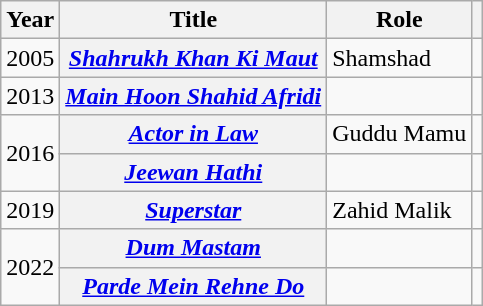<table class="wikitable plainrowheaders">
<tr>
<th scope="col">Year</th>
<th scope="col">Title</th>
<th scope="col">Role</th>
<th scope="col" class="unsortable"></th>
</tr>
<tr>
<td>2005</td>
<th scope="row"><em><a href='#'>Shahrukh Khan Ki Maut</a></em></th>
<td>Shamshad</td>
<td></td>
</tr>
<tr>
<td>2013</td>
<th scope="row"><em><a href='#'>Main Hoon Shahid Afridi</a></em></th>
<td></td>
<td></td>
</tr>
<tr>
<td rowspan="2">2016</td>
<th scope="row"><em><a href='#'>Actor in Law</a></em></th>
<td>Guddu Mamu</td>
<td></td>
</tr>
<tr>
<th scope="row"><em><a href='#'>Jeewan Hathi</a></em></th>
<td></td>
<td></td>
</tr>
<tr>
<td>2019</td>
<th scope="row"><em><a href='#'>Superstar</a></em></th>
<td>Zahid Malik</td>
<td></td>
</tr>
<tr>
<td rowspan="2">2022</td>
<th scope="row"><em><a href='#'>Dum Mastam</a></em></th>
<td></td>
<td></td>
</tr>
<tr>
<th scope="row"><em><a href='#'>Parde Mein Rehne Do</a></em></th>
<td></td>
<td></td>
</tr>
</table>
